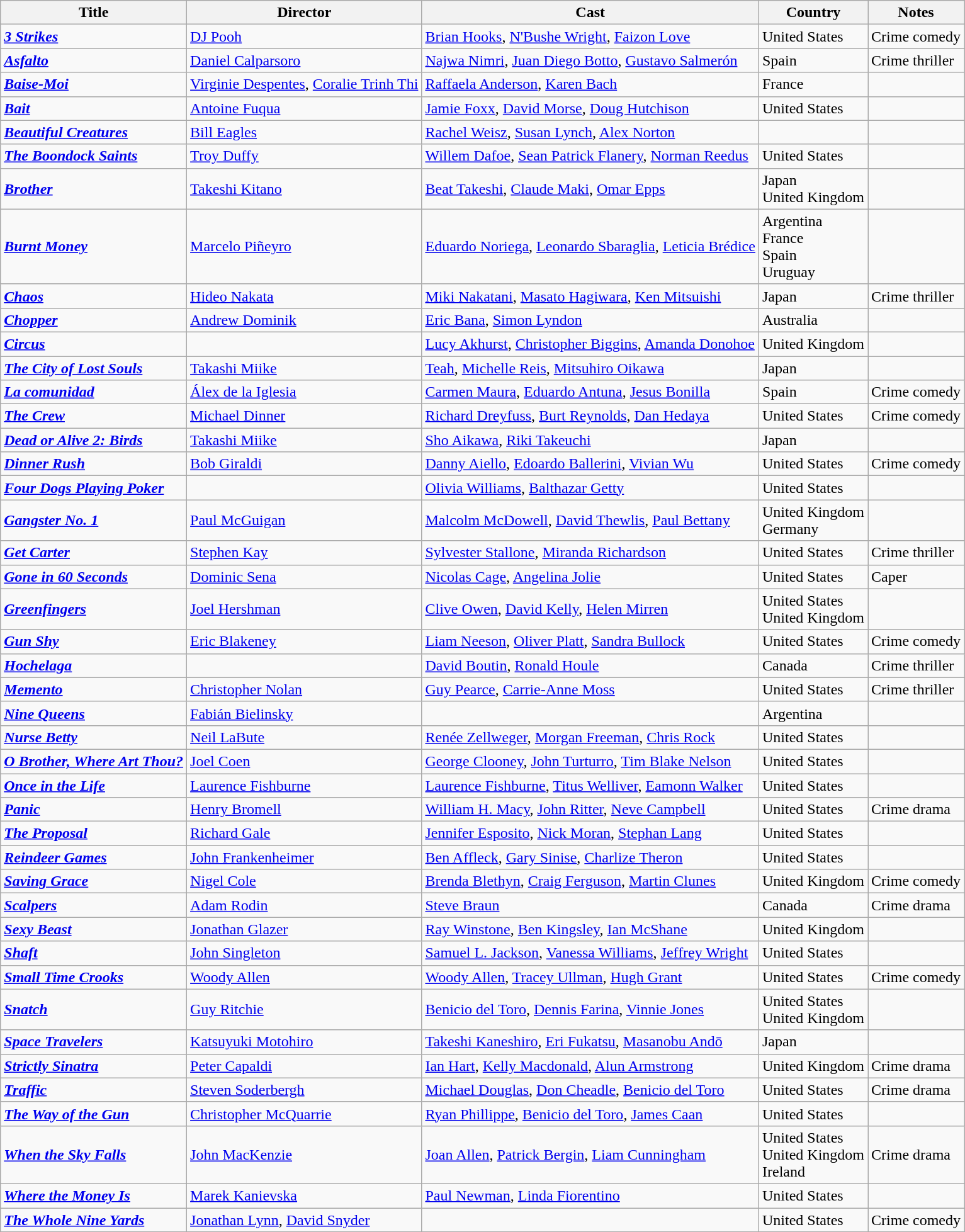<table class="wikitable">
<tr>
<th>Title</th>
<th>Director</th>
<th>Cast</th>
<th>Country</th>
<th>Notes</th>
</tr>
<tr>
<td><strong><em><a href='#'>3 Strikes</a></em></strong></td>
<td><a href='#'>DJ Pooh</a></td>
<td><a href='#'>Brian Hooks</a>, <a href='#'>N'Bushe Wright</a>, <a href='#'>Faizon Love</a></td>
<td>United States</td>
<td>Crime comedy</td>
</tr>
<tr>
<td><strong><em><a href='#'>Asfalto</a></em></strong></td>
<td><a href='#'>Daniel Calparsoro</a></td>
<td><a href='#'>Najwa Nimri</a>, <a href='#'>Juan Diego Botto</a>, <a href='#'>Gustavo Salmerón</a></td>
<td>Spain</td>
<td>Crime thriller</td>
</tr>
<tr>
<td><strong><em><a href='#'>Baise-Moi</a></em></strong></td>
<td><a href='#'>Virginie Despentes</a>, <a href='#'>Coralie Trinh Thi</a></td>
<td><a href='#'>Raffaela Anderson</a>, <a href='#'>Karen Bach</a></td>
<td>France</td>
<td></td>
</tr>
<tr>
<td><strong><em><a href='#'>Bait</a></em></strong></td>
<td><a href='#'>Antoine Fuqua</a></td>
<td><a href='#'>Jamie Foxx</a>, <a href='#'>David Morse</a>, <a href='#'>Doug Hutchison</a></td>
<td>United States</td>
<td></td>
</tr>
<tr>
<td><strong><em><a href='#'>Beautiful Creatures</a></em></strong></td>
<td><a href='#'>Bill Eagles</a></td>
<td><a href='#'>Rachel Weisz</a>, <a href='#'>Susan Lynch</a>, <a href='#'>Alex Norton</a></td>
<td></td>
<td></td>
</tr>
<tr>
<td><strong><em><a href='#'>The Boondock Saints</a></em></strong></td>
<td><a href='#'>Troy Duffy</a></td>
<td><a href='#'>Willem Dafoe</a>, <a href='#'>Sean Patrick Flanery</a>, <a href='#'>Norman Reedus</a></td>
<td>United States</td>
<td></td>
</tr>
<tr>
<td><strong><em><a href='#'>Brother</a></em></strong></td>
<td><a href='#'>Takeshi Kitano</a></td>
<td><a href='#'>Beat Takeshi</a>, <a href='#'>Claude Maki</a>, <a href='#'>Omar Epps</a></td>
<td>Japan<br>United Kingdom</td>
<td></td>
</tr>
<tr>
<td><strong><em><a href='#'>Burnt Money</a></em></strong></td>
<td><a href='#'>Marcelo Piñeyro</a></td>
<td><a href='#'>Eduardo Noriega</a>, <a href='#'>Leonardo Sbaraglia</a>, <a href='#'>Leticia Brédice</a></td>
<td>Argentina<br>France<br>Spain<br>Uruguay</td>
<td></td>
</tr>
<tr>
<td><strong><em><a href='#'>Chaos</a></em></strong></td>
<td><a href='#'>Hideo Nakata</a></td>
<td><a href='#'>Miki Nakatani</a>, <a href='#'>Masato Hagiwara</a>, <a href='#'>Ken Mitsuishi</a></td>
<td>Japan</td>
<td>Crime thriller</td>
</tr>
<tr>
<td><strong><em><a href='#'>Chopper</a></em></strong></td>
<td><a href='#'>Andrew Dominik</a></td>
<td><a href='#'>Eric Bana</a>, <a href='#'>Simon Lyndon</a></td>
<td>Australia</td>
<td></td>
</tr>
<tr>
<td><strong><em><a href='#'>Circus</a></em></strong></td>
<td></td>
<td><a href='#'>Lucy Akhurst</a>, <a href='#'>Christopher Biggins</a>, <a href='#'>Amanda Donohoe</a></td>
<td>United Kingdom</td>
<td></td>
</tr>
<tr>
<td><strong><em><a href='#'>The City of Lost Souls</a></em></strong></td>
<td><a href='#'>Takashi Miike</a></td>
<td><a href='#'>Teah</a>, <a href='#'>Michelle Reis</a>, <a href='#'>Mitsuhiro Oikawa</a></td>
<td>Japan</td>
<td></td>
</tr>
<tr>
<td><strong><em><a href='#'>La comunidad</a></em></strong></td>
<td><a href='#'>Álex de la Iglesia</a></td>
<td><a href='#'>Carmen Maura</a>, <a href='#'>Eduardo Antuna</a>, <a href='#'>Jesus Bonilla</a></td>
<td>Spain</td>
<td>Crime comedy</td>
</tr>
<tr>
<td><strong><em><a href='#'>The Crew</a></em></strong></td>
<td><a href='#'>Michael Dinner</a></td>
<td><a href='#'>Richard Dreyfuss</a>, <a href='#'>Burt Reynolds</a>, <a href='#'>Dan Hedaya</a></td>
<td>United States</td>
<td>Crime comedy</td>
</tr>
<tr>
<td><strong><em><a href='#'>Dead or Alive 2: Birds</a></em></strong></td>
<td><a href='#'>Takashi Miike</a></td>
<td><a href='#'>Sho Aikawa</a>, <a href='#'>Riki Takeuchi</a></td>
<td>Japan</td>
<td></td>
</tr>
<tr>
<td><strong><em><a href='#'>Dinner Rush</a></em></strong></td>
<td><a href='#'>Bob Giraldi</a></td>
<td><a href='#'>Danny Aiello</a>, <a href='#'>Edoardo Ballerini</a>, <a href='#'>Vivian Wu</a></td>
<td>United States</td>
<td>Crime comedy</td>
</tr>
<tr>
<td><strong><em><a href='#'>Four Dogs Playing Poker</a></em></strong></td>
<td></td>
<td><a href='#'>Olivia Williams</a>, <a href='#'>Balthazar Getty</a></td>
<td>United States</td>
<td></td>
</tr>
<tr>
<td><strong><em><a href='#'>Gangster No. 1</a></em></strong></td>
<td><a href='#'>Paul McGuigan</a></td>
<td><a href='#'>Malcolm McDowell</a>, <a href='#'>David Thewlis</a>, <a href='#'>Paul Bettany</a></td>
<td>United Kingdom<br>Germany</td>
<td></td>
</tr>
<tr>
<td><strong><em><a href='#'>Get Carter</a></em></strong></td>
<td><a href='#'>Stephen Kay</a></td>
<td><a href='#'>Sylvester Stallone</a>, <a href='#'>Miranda Richardson</a></td>
<td>United States</td>
<td>Crime thriller</td>
</tr>
<tr>
<td><strong><em><a href='#'>Gone in 60 Seconds</a></em></strong></td>
<td><a href='#'>Dominic Sena</a></td>
<td><a href='#'>Nicolas Cage</a>, <a href='#'>Angelina Jolie</a></td>
<td>United States</td>
<td>Caper</td>
</tr>
<tr>
<td><strong><em><a href='#'>Greenfingers</a></em></strong></td>
<td><a href='#'>Joel Hershman</a></td>
<td><a href='#'>Clive Owen</a>, <a href='#'>David Kelly</a>, <a href='#'>Helen Mirren</a></td>
<td>United States<br>United Kingdom</td>
<td></td>
</tr>
<tr>
<td><strong><em><a href='#'>Gun Shy</a></em></strong></td>
<td><a href='#'>Eric Blakeney</a></td>
<td><a href='#'>Liam Neeson</a>, <a href='#'>Oliver Platt</a>, <a href='#'>Sandra Bullock</a></td>
<td>United States</td>
<td>Crime comedy</td>
</tr>
<tr>
<td><strong><em><a href='#'>Hochelaga</a></em></strong></td>
<td></td>
<td><a href='#'>David Boutin</a>, <a href='#'>Ronald Houle</a></td>
<td>Canada</td>
<td>Crime thriller</td>
</tr>
<tr>
<td><strong><em><a href='#'>Memento</a></em></strong></td>
<td><a href='#'>Christopher Nolan</a></td>
<td><a href='#'>Guy Pearce</a>, <a href='#'>Carrie-Anne Moss</a></td>
<td>United States</td>
<td>Crime thriller</td>
</tr>
<tr>
<td><strong><em><a href='#'>Nine Queens</a></em></strong></td>
<td><a href='#'>Fabián Bielinsky</a></td>
<td></td>
<td>Argentina</td>
<td></td>
</tr>
<tr>
<td><strong><em><a href='#'>Nurse Betty</a></em></strong></td>
<td><a href='#'>Neil LaBute</a></td>
<td><a href='#'>Renée Zellweger</a>, <a href='#'>Morgan Freeman</a>, <a href='#'>Chris Rock</a></td>
<td>United States</td>
<td></td>
</tr>
<tr>
<td><strong><em><a href='#'>O Brother, Where Art Thou?</a></em></strong></td>
<td><a href='#'>Joel Coen</a></td>
<td><a href='#'>George Clooney</a>, <a href='#'>John Turturro</a>, <a href='#'>Tim Blake Nelson</a></td>
<td>United States</td>
<td></td>
</tr>
<tr>
<td><strong><em><a href='#'>Once in the Life</a></em></strong></td>
<td><a href='#'>Laurence Fishburne</a></td>
<td><a href='#'>Laurence Fishburne</a>, <a href='#'>Titus Welliver</a>, <a href='#'>Eamonn Walker</a></td>
<td>United States</td>
<td></td>
</tr>
<tr>
<td><strong><em><a href='#'>Panic</a></em></strong></td>
<td><a href='#'>Henry Bromell</a></td>
<td><a href='#'>William H. Macy</a>, <a href='#'>John Ritter</a>, <a href='#'>Neve Campbell</a></td>
<td>United States</td>
<td>Crime drama</td>
</tr>
<tr>
<td><strong><em><a href='#'>The Proposal</a></em></strong></td>
<td><a href='#'>Richard Gale</a></td>
<td><a href='#'>Jennifer Esposito</a>, <a href='#'>Nick Moran</a>, <a href='#'>Stephan Lang</a></td>
<td>United States</td>
<td></td>
</tr>
<tr>
<td><strong><em><a href='#'>Reindeer Games</a></em></strong></td>
<td><a href='#'>John Frankenheimer</a></td>
<td><a href='#'>Ben Affleck</a>, <a href='#'>Gary Sinise</a>, <a href='#'>Charlize Theron</a></td>
<td>United States</td>
<td></td>
</tr>
<tr>
<td><strong><em><a href='#'>Saving Grace</a></em></strong></td>
<td><a href='#'>Nigel Cole</a></td>
<td><a href='#'>Brenda Blethyn</a>, <a href='#'>Craig Ferguson</a>, <a href='#'>Martin Clunes</a></td>
<td>United Kingdom</td>
<td>Crime comedy</td>
</tr>
<tr>
<td><strong><em><a href='#'>Scalpers</a></em></strong></td>
<td><a href='#'>Adam Rodin</a></td>
<td><a href='#'>Steve Braun</a></td>
<td>Canada</td>
<td>Crime drama</td>
</tr>
<tr>
<td><strong><em><a href='#'>Sexy Beast</a></em></strong></td>
<td><a href='#'>Jonathan Glazer</a></td>
<td><a href='#'>Ray Winstone</a>, <a href='#'>Ben Kingsley</a>, <a href='#'>Ian McShane</a></td>
<td>United Kingdom</td>
<td></td>
</tr>
<tr>
<td><strong><em><a href='#'>Shaft</a></em></strong></td>
<td><a href='#'>John Singleton</a></td>
<td><a href='#'>Samuel L. Jackson</a>, <a href='#'>Vanessa Williams</a>, <a href='#'>Jeffrey Wright</a></td>
<td>United States</td>
<td></td>
</tr>
<tr>
<td><strong><em><a href='#'>Small Time Crooks</a></em></strong></td>
<td><a href='#'>Woody Allen</a></td>
<td><a href='#'>Woody Allen</a>, <a href='#'>Tracey Ullman</a>, <a href='#'>Hugh Grant</a></td>
<td>United States</td>
<td>Crime comedy</td>
</tr>
<tr>
<td><strong><em><a href='#'>Snatch</a></em></strong></td>
<td><a href='#'>Guy Ritchie</a></td>
<td><a href='#'>Benicio del Toro</a>, <a href='#'>Dennis Farina</a>, <a href='#'>Vinnie Jones</a></td>
<td>United States<br>United Kingdom</td>
<td></td>
</tr>
<tr>
<td><strong><em><a href='#'>Space Travelers</a></em></strong></td>
<td><a href='#'>Katsuyuki Motohiro</a></td>
<td><a href='#'>Takeshi Kaneshiro</a>, <a href='#'>Eri Fukatsu</a>, <a href='#'>Masanobu Andō</a></td>
<td>Japan</td>
<td></td>
</tr>
<tr>
<td><strong><em><a href='#'>Strictly Sinatra</a></em></strong></td>
<td><a href='#'>Peter Capaldi</a></td>
<td><a href='#'>Ian Hart</a>, <a href='#'>Kelly Macdonald</a>, <a href='#'>Alun Armstrong</a></td>
<td>United Kingdom</td>
<td>Crime drama</td>
</tr>
<tr>
<td><strong><em><a href='#'>Traffic</a></em></strong></td>
<td><a href='#'>Steven Soderbergh</a></td>
<td><a href='#'>Michael Douglas</a>, <a href='#'>Don Cheadle</a>, <a href='#'>Benicio del Toro</a></td>
<td>United States</td>
<td>Crime drama</td>
</tr>
<tr>
<td><strong><em><a href='#'>The Way of the Gun</a></em></strong></td>
<td><a href='#'>Christopher McQuarrie</a></td>
<td><a href='#'>Ryan Phillippe</a>, <a href='#'>Benicio del Toro</a>, <a href='#'>James Caan</a></td>
<td>United States</td>
<td></td>
</tr>
<tr>
<td><strong><em><a href='#'>When the Sky Falls</a></em></strong></td>
<td><a href='#'>John MacKenzie</a></td>
<td><a href='#'>Joan Allen</a>, <a href='#'>Patrick Bergin</a>, <a href='#'>Liam Cunningham</a></td>
<td>United States<br>United Kingdom<br>Ireland</td>
<td>Crime drama</td>
</tr>
<tr>
<td><strong><em><a href='#'>Where the Money Is</a></em></strong></td>
<td><a href='#'>Marek Kanievska</a></td>
<td><a href='#'>Paul Newman</a>, <a href='#'>Linda Fiorentino</a></td>
<td>United States</td>
<td></td>
</tr>
<tr>
<td><strong><em><a href='#'>The Whole Nine Yards</a></em></strong></td>
<td><a href='#'>Jonathan Lynn</a>, <a href='#'>David Snyder</a></td>
<td></td>
<td>United States</td>
<td>Crime comedy</td>
</tr>
<tr>
</tr>
</table>
